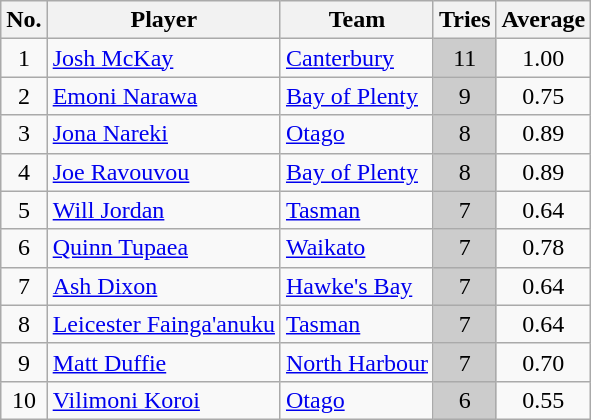<table class="wikitable" style="text-align:center">
<tr>
<th>No.</th>
<th>Player</th>
<th>Team</th>
<th>Tries</th>
<th>Average</th>
</tr>
<tr>
<td>1</td>
<td style="text-align:left"><a href='#'>Josh McKay</a></td>
<td style="text-align:left"><a href='#'>Canterbury</a></td>
<td style="background:#ccc">11</td>
<td>1.00</td>
</tr>
<tr>
<td>2</td>
<td style="text-align:left"><a href='#'>Emoni Narawa</a></td>
<td style="text-align:left"><a href='#'>Bay of Plenty</a></td>
<td style="background:#ccc">9</td>
<td>0.75</td>
</tr>
<tr>
<td>3</td>
<td style="text-align:left"><a href='#'>Jona Nareki</a></td>
<td style="text-align:left"><a href='#'>Otago</a></td>
<td style="background:#ccc">8</td>
<td>0.89</td>
</tr>
<tr>
<td>4</td>
<td style="text-align:left"><a href='#'>Joe Ravouvou</a></td>
<td style="text-align:left"><a href='#'>Bay of Plenty</a></td>
<td style="background:#ccc">8</td>
<td>0.89</td>
</tr>
<tr>
<td>5</td>
<td style="text-align:left"><a href='#'>Will Jordan</a></td>
<td style="text-align:left"><a href='#'>Tasman</a></td>
<td style="background:#ccc">7</td>
<td>0.64</td>
</tr>
<tr>
<td>6</td>
<td style="text-align:left"><a href='#'>Quinn Tupaea</a></td>
<td style="text-align:left"><a href='#'>Waikato</a></td>
<td style="background:#ccc">7</td>
<td>0.78</td>
</tr>
<tr>
<td>7</td>
<td style="text-align:left"><a href='#'>Ash Dixon</a></td>
<td style="text-align:left"><a href='#'>Hawke's Bay</a></td>
<td style="background:#ccc">7</td>
<td>0.64</td>
</tr>
<tr>
<td>8</td>
<td style="text-align:left"><a href='#'>Leicester Fainga'anuku</a></td>
<td style="text-align:left"><a href='#'>Tasman</a></td>
<td style="background:#ccc">7</td>
<td>0.64</td>
</tr>
<tr>
<td>9</td>
<td style="text-align:left"><a href='#'>Matt Duffie</a></td>
<td style="text-align:left"><a href='#'>North Harbour</a></td>
<td style="background:#ccc">7</td>
<td>0.70</td>
</tr>
<tr>
<td>10</td>
<td style="text-align:left"><a href='#'>Vilimoni Koroi</a></td>
<td style="text-align:left"><a href='#'>Otago</a></td>
<td style="background:#ccc">6</td>
<td>0.55</td>
</tr>
</table>
